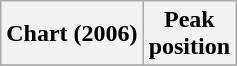<table class="wikitable">
<tr>
<th>Chart (2006)</th>
<th>Peak<br>position</th>
</tr>
<tr>
</tr>
</table>
